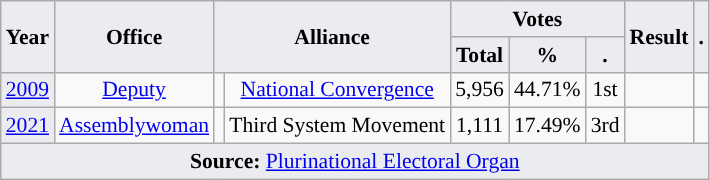<table class="wikitable" style="font-size:90%; text-align:center;">
<tr>
<th style="background-color:#EAECF0;" rowspan=2>Year</th>
<th style="background-color:#EAECF0;" rowspan=2>Office</th>
<th style="background-color:#EAECF0;" colspan=2 rowspan=2>Alliance</th>
<th style="background-color:#EAECF0;" colspan=3>Votes</th>
<th style="background-color:#EAECF0;" rowspan=2>Result</th>
<th style="background-color:#EAECF0;" rowspan=2>.</th>
</tr>
<tr>
<th style="background-color:#EAECF0;">Total</th>
<th style="background-color:#EAECF0;">%</th>
<th style="background-color:#EAECF0;">.</th>
</tr>
<tr>
<td style="background-color:#EAECF0;"><a href='#'>2009</a></td>
<td><a href='#'>Deputy</a></td>
<td style="background-color:"></td>
<td><a href='#'>National Convergence</a></td>
<td>5,956</td>
<td>44.71%</td>
<td>1st</td>
<td></td>
<td></td>
</tr>
<tr>
<td style="background-color:#EAECF0;"><a href='#'>2021</a></td>
<td><a href='#'>Assemblywoman</a></td>
<td style="background-color:"></td>
<td>Third System Movement</td>
<td>1,111</td>
<td>17.49%</td>
<td>3rd</td>
<td></td>
<td></td>
</tr>
<tr>
<td style="background-color:#EAECF0;" colspan=9><strong>Source:</strong> <a href='#'>Plurinational Electoral Organ</a>  </td>
</tr>
</table>
